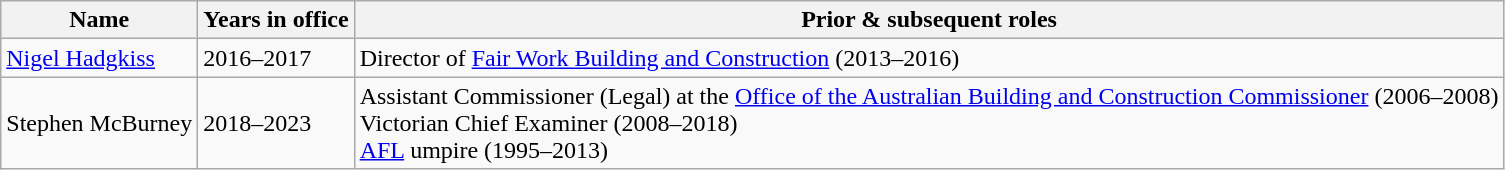<table class="wikitable">
<tr>
<th>Name</th>
<th>Years in office</th>
<th>Prior & subsequent roles</th>
</tr>
<tr>
<td><a href='#'>Nigel Hadgkiss</a></td>
<td>2016–2017</td>
<td>Director of <a href='#'>Fair Work Building and Construction</a> (2013–2016)</td>
</tr>
<tr>
<td>Stephen McBurney</td>
<td>2018–2023</td>
<td>Assistant Commissioner (Legal) at the <a href='#'>Office of the Australian Building and Construction Commissioner</a> (2006–2008)<br>Victorian Chief Examiner (2008–2018)<br><a href='#'>AFL</a> umpire (1995–2013)</td>
</tr>
</table>
